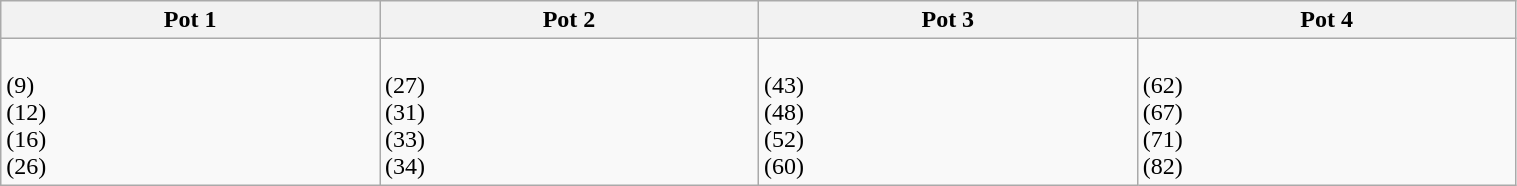<table class="wikitable" width=80%>
<tr>
<th width=25%>Pot 1</th>
<th width=25%>Pot 2</th>
<th width=25%>Pot 3</th>
<th width=25%>Pot 4</th>
</tr>
<tr>
<td><br> (9)<br>
 (12)<br>
 (16)<br>
 (26)</td>
<td><br> (27)<br>
 (31)<br>
 (33)<br>
 (34)</td>
<td><br> (43)<br>
 (48)<br>
 (52)<br>
 (60)</td>
<td><br> (62)<br>
 (67)<br>
 (71)<br>
 (82)</td>
</tr>
</table>
